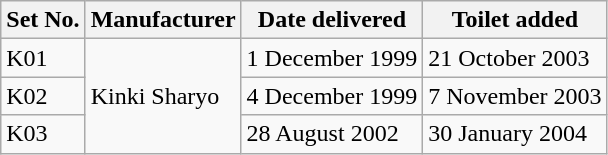<table class="wikitable">
<tr>
<th>Set No.</th>
<th>Manufacturer</th>
<th>Date delivered</th>
<th>Toilet added</th>
</tr>
<tr>
<td>K01</td>
<td rowspan="3">Kinki Sharyo</td>
<td>1 December 1999</td>
<td>21 October 2003</td>
</tr>
<tr>
<td>K02</td>
<td>4 December 1999</td>
<td>7 November 2003</td>
</tr>
<tr>
<td>K03</td>
<td>28 August 2002</td>
<td>30 January 2004</td>
</tr>
</table>
